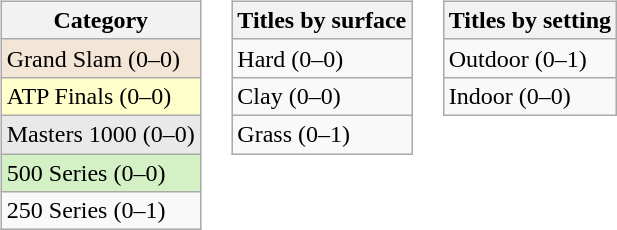<table>
<tr>
<td valign=top><br><table class=wikitable>
<tr>
<th>Category</th>
</tr>
<tr style="background:#f3e6d7;">
<td>Grand Slam (0–0)</td>
</tr>
<tr style="background:#ffc;">
<td>ATP Finals (0–0)</td>
</tr>
<tr style="background:#e9e9e9;">
<td>Masters 1000 (0–0)</td>
</tr>
<tr style="background:#d4f1c5;">
<td>500 Series (0–0)</td>
</tr>
<tr>
<td>250 Series (0–1)</td>
</tr>
</table>
</td>
<td valign=top><br><table class=wikitable>
<tr>
<th>Titles by surface</th>
</tr>
<tr>
<td>Hard (0–0)</td>
</tr>
<tr>
<td>Clay (0–0)</td>
</tr>
<tr>
<td>Grass (0–1)</td>
</tr>
</table>
</td>
<td valign=top><br><table class=wikitable>
<tr>
<th>Titles by setting</th>
</tr>
<tr>
<td>Outdoor (0–1)</td>
</tr>
<tr>
<td>Indoor (0–0)</td>
</tr>
</table>
</td>
</tr>
</table>
